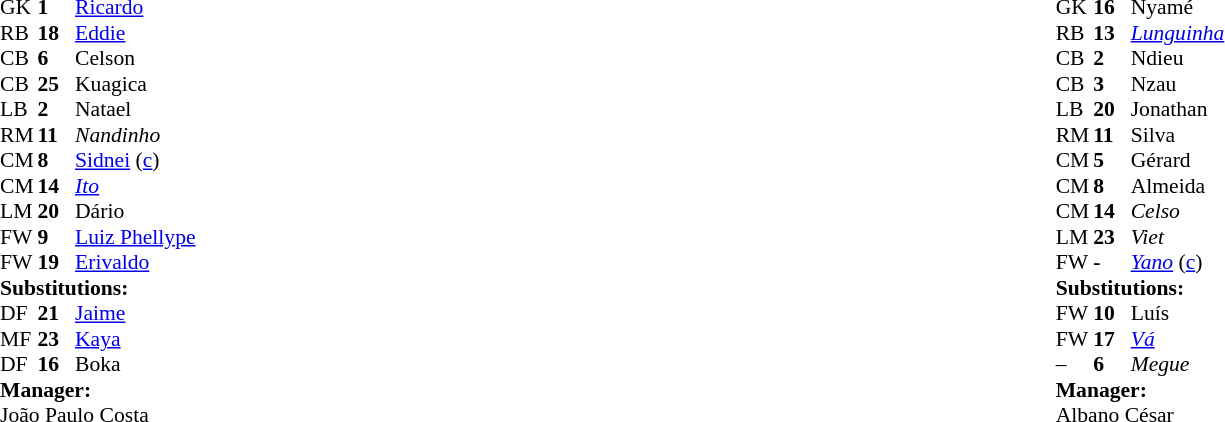<table style="width:100%;">
<tr>
<td style="vertical-align:top; width:40%;"><br><table cellspacing="0" cellpadding="0" style="font-size:90%; margin:auto;">
<tr>
<th width=25></th>
<th width=25></th>
</tr>
<tr>
<td>GK</td>
<td><strong>1</strong></td>
<td> <a href='#'>Ricardo</a></td>
<td></td>
</tr>
<tr>
<td>RB</td>
<td><strong>18</strong></td>
<td> <a href='#'>Eddie</a></td>
<td></td>
<td></td>
</tr>
<tr>
<td>CB</td>
<td><strong>6</strong></td>
<td> Celson</td>
</tr>
<tr>
<td>CB</td>
<td><strong>25</strong></td>
<td> Kuagica</td>
</tr>
<tr>
<td>LB</td>
<td><strong>2</strong></td>
<td> Natael</td>
</tr>
<tr>
<td>RM</td>
<td><strong>11</strong></td>
<td> <em>Nandinho</em></td>
<td></td>
<td></td>
</tr>
<tr>
<td>CM</td>
<td><strong>8</strong></td>
<td> <a href='#'>Sidnei</a> (<a href='#'>c</a>)</td>
<td></td>
</tr>
<tr>
<td>CM</td>
<td><strong>14</strong></td>
<td> <a href='#'><em>Ito</em></a></td>
<td></td>
</tr>
<tr>
<td>LM</td>
<td><strong>20</strong></td>
<td> Dário</td>
</tr>
<tr>
<td>FW</td>
<td><strong>9</strong></td>
<td> <a href='#'>Luiz Phellype</a></td>
</tr>
<tr>
<td>FW</td>
<td><strong>19</strong></td>
<td> <a href='#'>Erivaldo</a></td>
<td></td>
<td></td>
</tr>
<tr>
<td colspan=3><strong>Substitutions:</strong></td>
</tr>
<tr>
<td>DF</td>
<td><strong>21</strong></td>
<td> <a href='#'>Jaime</a></td>
<td></td>
<td></td>
</tr>
<tr>
<td>MF</td>
<td><strong>23</strong></td>
<td> <a href='#'>Kaya</a></td>
<td></td>
<td></td>
</tr>
<tr>
<td>DF</td>
<td><strong>16</strong></td>
<td> Boka</td>
<td></td>
<td></td>
</tr>
<tr>
<td colspan=3><strong>Manager:</strong></td>
</tr>
<tr>
<td colspan=4> João Paulo Costa</td>
</tr>
</table>
</td>
<td valign="top"></td>
<td style="vertical-align:top; width:50%;"><br><table cellspacing="0" cellpadding="0" style="font-size:90%; margin:auto;">
<tr>
<th width=25></th>
<th width=25></th>
</tr>
<tr>
<td>GK</td>
<td><strong>16</strong></td>
<td> Nyamé</td>
</tr>
<tr>
<td>RB</td>
<td><strong>13</strong></td>
<td> <a href='#'><em>Lunguinha</em></a></td>
<td></td>
</tr>
<tr>
<td>CB</td>
<td><strong>2</strong></td>
<td> Ndieu</td>
<td></td>
</tr>
<tr>
<td>CB</td>
<td><strong>3</strong></td>
<td> Nzau</td>
</tr>
<tr>
<td>LB</td>
<td><strong>20</strong></td>
<td> Jonathan</td>
</tr>
<tr>
<td>RM</td>
<td><strong>11</strong></td>
<td> Silva</td>
<td></td>
<td></td>
</tr>
<tr>
<td>CM</td>
<td><strong>5</strong></td>
<td> Gérard</td>
<td></td>
</tr>
<tr>
<td>CM</td>
<td><strong>8</strong></td>
<td> Almeida</td>
<td></td>
<td></td>
</tr>
<tr>
<td>CM</td>
<td><strong>14</strong></td>
<td> <em>Celso</em></td>
<td></td>
<td></td>
</tr>
<tr>
<td>LM</td>
<td><strong>23</strong></td>
<td> <em>Viet</em></td>
<td></td>
</tr>
<tr>
<td>FW</td>
<td><strong>-</strong></td>
<td> <a href='#'><em>Yano</em></a> (<a href='#'>c</a>)</td>
</tr>
<tr>
<td colspan=3><strong>Substitutions:</strong></td>
</tr>
<tr>
<td>FW</td>
<td><strong>10</strong></td>
<td> Luís</td>
<td></td>
<td></td>
</tr>
<tr>
<td>FW</td>
<td><strong>17</strong></td>
<td> <em><a href='#'>Vá</a></em></td>
<td></td>
<td></td>
</tr>
<tr>
<td>–</td>
<td><strong>6</strong></td>
<td> <em>Megue</em></td>
<td></td>
<td></td>
</tr>
<tr>
<td colspan=3><strong>Manager:</strong></td>
</tr>
<tr>
<td colspan=4> Albano César</td>
</tr>
</table>
</td>
</tr>
</table>
